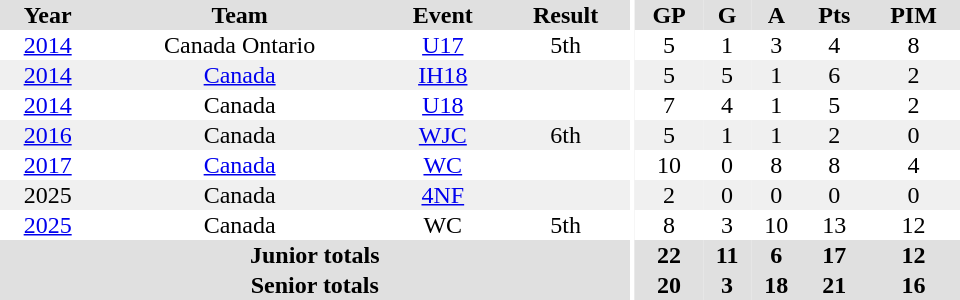<table border="0" cellpadding="1" cellspacing="0" ID="Table3" style="text-align:center; width:40em;">
<tr bgcolor="#e0e0e0">
<th>Year</th>
<th>Team</th>
<th>Event</th>
<th>Result</th>
<th rowspan="99" bgcolor="#ffffff"></th>
<th>GP</th>
<th>G</th>
<th>A</th>
<th>Pts</th>
<th>PIM</th>
</tr>
<tr>
<td><a href='#'>2014</a></td>
<td>Canada Ontario</td>
<td><a href='#'>U17</a></td>
<td>5th</td>
<td>5</td>
<td>1</td>
<td>3</td>
<td>4</td>
<td>8</td>
</tr>
<tr bgcolor="#f0f0f0">
<td><a href='#'>2014</a></td>
<td><a href='#'>Canada</a></td>
<td><a href='#'>IH18</a></td>
<td></td>
<td>5</td>
<td>5</td>
<td>1</td>
<td>6</td>
<td>2</td>
</tr>
<tr>
<td><a href='#'>2014</a></td>
<td>Canada</td>
<td><a href='#'>U18</a></td>
<td></td>
<td>7</td>
<td>4</td>
<td>1</td>
<td>5</td>
<td>2</td>
</tr>
<tr bgcolor="#f0f0f0">
<td><a href='#'>2016</a></td>
<td>Canada</td>
<td><a href='#'>WJC</a></td>
<td>6th</td>
<td>5</td>
<td>1</td>
<td>1</td>
<td>2</td>
<td>0</td>
</tr>
<tr>
<td><a href='#'>2017</a></td>
<td><a href='#'>Canada</a></td>
<td><a href='#'>WC</a></td>
<td></td>
<td>10</td>
<td>0</td>
<td>8</td>
<td>8</td>
<td>4</td>
</tr>
<tr bgcolor="#f0f0f0">
<td>2025</td>
<td>Canada</td>
<td><a href='#'>4NF</a></td>
<td></td>
<td>2</td>
<td>0</td>
<td>0</td>
<td>0</td>
<td>0</td>
</tr>
<tr>
<td><a href='#'>2025</a></td>
<td>Canada</td>
<td>WC</td>
<td>5th</td>
<td>8</td>
<td>3</td>
<td>10</td>
<td>13</td>
<td>12</td>
</tr>
<tr bgcolor="#e0e0e0">
<th colspan="4">Junior totals</th>
<th>22</th>
<th>11</th>
<th>6</th>
<th>17</th>
<th>12</th>
</tr>
<tr bgcolor="#e0e0e0">
<th colspan="4">Senior totals</th>
<th>20</th>
<th>3</th>
<th>18</th>
<th>21</th>
<th>16</th>
</tr>
</table>
